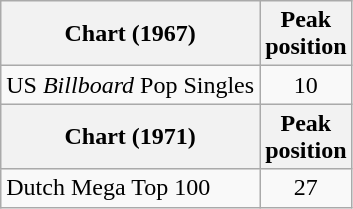<table class="wikitable">
<tr>
<th>Chart (1967)</th>
<th>Peak<br>position</th>
</tr>
<tr>
<td>US <em>Billboard</em> Pop Singles</td>
<td style="text-align:center;">10</td>
</tr>
<tr>
<th>Chart (1971)</th>
<th>Peak<br>position</th>
</tr>
<tr>
<td>Dutch Mega Top 100</td>
<td style="text-align:center;">27</td>
</tr>
</table>
